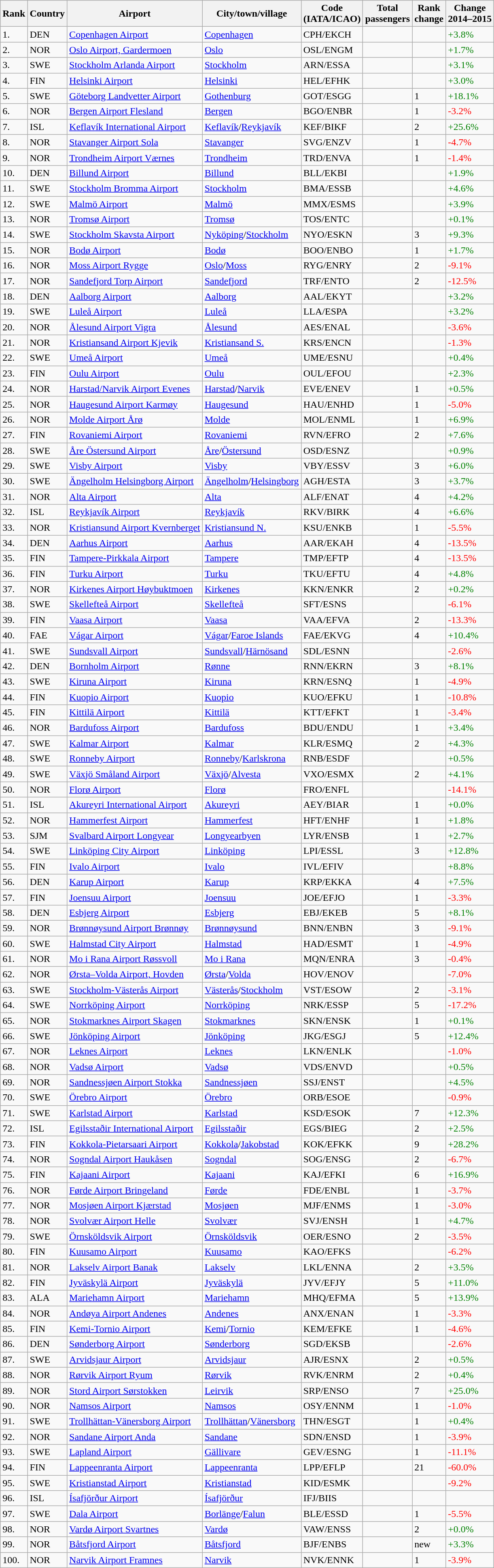<table class="wikitable sortable">
<tr>
<th>Rank</th>
<th>Country</th>
<th>Airport</th>
<th>City/town/village</th>
<th>Code<br>(IATA/ICAO)</th>
<th>Total<br>passengers</th>
<th>Rank<br>change</th>
<th>Change<br>2014–2015</th>
</tr>
<tr>
<td>1.</td>
<td>DEN</td>
<td><a href='#'>Copenhagen Airport</a></td>
<td><a href='#'>Copenhagen</a></td>
<td>CPH/EKCH</td>
<td></td>
<td></td>
<td style="color:green">+3.8%</td>
</tr>
<tr>
<td>2.</td>
<td>NOR</td>
<td><a href='#'>Oslo Airport, Gardermoen</a></td>
<td><a href='#'>Oslo</a></td>
<td>OSL/ENGM</td>
<td></td>
<td></td>
<td style="color:green">+1.7%</td>
</tr>
<tr>
<td>3.</td>
<td>SWE</td>
<td><a href='#'>Stockholm Arlanda Airport</a></td>
<td><a href='#'>Stockholm</a></td>
<td>ARN/ESSA</td>
<td></td>
<td></td>
<td style="color:green">+3.1%</td>
</tr>
<tr>
<td>4.</td>
<td>FIN</td>
<td><a href='#'>Helsinki Airport</a></td>
<td><a href='#'>Helsinki</a></td>
<td>HEL/EFHK</td>
<td></td>
<td></td>
<td style="color:green">+3.0%</td>
</tr>
<tr>
<td>5.</td>
<td>SWE</td>
<td><a href='#'>Göteborg Landvetter Airport</a></td>
<td><a href='#'>Gothenburg</a></td>
<td>GOT/ESGG</td>
<td></td>
<td>1</td>
<td style="color:green">+18.1%</td>
</tr>
<tr>
<td>6.</td>
<td>NOR</td>
<td><a href='#'>Bergen Airport Flesland</a></td>
<td><a href='#'>Bergen</a></td>
<td>BGO/ENBR</td>
<td></td>
<td>1</td>
<td style="color:red">-3.2%</td>
</tr>
<tr>
<td>7.</td>
<td>ISL</td>
<td><a href='#'>Keflavík International Airport</a></td>
<td><a href='#'>Keflavík</a>/<a href='#'>Reykjavík</a></td>
<td>KEF/BIKF</td>
<td></td>
<td>2</td>
<td style="color:green">+25.6%</td>
</tr>
<tr>
<td>8.</td>
<td>NOR</td>
<td><a href='#'>Stavanger Airport Sola</a></td>
<td><a href='#'>Stavanger</a></td>
<td>SVG/ENZV</td>
<td></td>
<td>1</td>
<td style="color:red">-4.7%</td>
</tr>
<tr>
<td>9.</td>
<td>NOR</td>
<td><a href='#'>Trondheim Airport Værnes</a></td>
<td><a href='#'>Trondheim</a></td>
<td>TRD/ENVA</td>
<td></td>
<td>1</td>
<td style="color:red">-1.4%</td>
</tr>
<tr>
<td>10.</td>
<td>DEN</td>
<td><a href='#'>Billund Airport</a></td>
<td><a href='#'>Billund</a></td>
<td>BLL/EKBI</td>
<td></td>
<td></td>
<td style="color:green">+1.9%</td>
</tr>
<tr>
<td>11.</td>
<td>SWE</td>
<td><a href='#'>Stockholm Bromma Airport</a></td>
<td><a href='#'>Stockholm</a></td>
<td>BMA/ESSB</td>
<td></td>
<td></td>
<td style="color:green">+4.6%</td>
</tr>
<tr>
<td>12.</td>
<td>SWE</td>
<td><a href='#'>Malmö Airport</a></td>
<td><a href='#'>Malmö</a></td>
<td>MMX/ESMS</td>
<td></td>
<td></td>
<td style="color:green">+3.9%</td>
</tr>
<tr>
<td>13.</td>
<td>NOR</td>
<td><a href='#'>Tromsø Airport</a></td>
<td><a href='#'>Tromsø</a></td>
<td>TOS/ENTC</td>
<td></td>
<td></td>
<td style="color:green">+0.1%</td>
</tr>
<tr>
<td>14.</td>
<td>SWE</td>
<td><a href='#'>Stockholm Skavsta Airport</a></td>
<td><a href='#'>Nyköping</a>/<a href='#'>Stockholm</a></td>
<td>NYO/ESKN</td>
<td></td>
<td>3</td>
<td style="color:green">+9.3%</td>
</tr>
<tr>
<td>15.</td>
<td>NOR</td>
<td><a href='#'>Bodø Airport</a></td>
<td><a href='#'>Bodø</a></td>
<td>BOO/ENBO</td>
<td></td>
<td>1</td>
<td style="color:green">+1.7%</td>
</tr>
<tr>
<td>16.</td>
<td>NOR</td>
<td><a href='#'>Moss Airport Rygge</a></td>
<td><a href='#'>Oslo</a>/<a href='#'>Moss</a></td>
<td>RYG/ENRY</td>
<td></td>
<td>2</td>
<td style="color:red">-9.1%</td>
</tr>
<tr>
<td>17.</td>
<td>NOR</td>
<td><a href='#'>Sandefjord Torp Airport</a></td>
<td><a href='#'>Sandefjord</a></td>
<td>TRF/ENTO</td>
<td></td>
<td>2</td>
<td style="color:red">-12.5%</td>
</tr>
<tr>
<td>18.</td>
<td>DEN</td>
<td><a href='#'>Aalborg Airport</a></td>
<td><a href='#'>Aalborg</a></td>
<td>AAL/EKYT</td>
<td></td>
<td></td>
<td style="color:green">+3.2%</td>
</tr>
<tr>
<td>19.</td>
<td>SWE</td>
<td><a href='#'>Luleå Airport</a></td>
<td><a href='#'>Luleå</a></td>
<td>LLA/ESPA</td>
<td></td>
<td></td>
<td style="color:green">+3.2%</td>
</tr>
<tr>
<td>20.</td>
<td>NOR</td>
<td><a href='#'>Ålesund Airport Vigra</a></td>
<td><a href='#'>Ålesund</a></td>
<td>AES/ENAL</td>
<td></td>
<td></td>
<td style="color:red">-3.6%</td>
</tr>
<tr>
<td>21.</td>
<td>NOR</td>
<td><a href='#'>Kristiansand Airport Kjevik</a></td>
<td><a href='#'>Kristiansand S.</a></td>
<td>KRS/ENCN</td>
<td></td>
<td></td>
<td style="color:red">-1.3%</td>
</tr>
<tr>
<td>22.</td>
<td>SWE</td>
<td><a href='#'>Umeå Airport</a></td>
<td><a href='#'>Umeå</a></td>
<td>UME/ESNU</td>
<td></td>
<td></td>
<td style="color:green">+0.4%</td>
</tr>
<tr>
<td>23.</td>
<td>FIN</td>
<td><a href='#'>Oulu Airport</a></td>
<td><a href='#'>Oulu</a></td>
<td>OUL/EFOU</td>
<td></td>
<td></td>
<td style="color:green">+2.3%</td>
</tr>
<tr>
<td>24.</td>
<td>NOR</td>
<td><a href='#'>Harstad/Narvik Airport Evenes</a></td>
<td><a href='#'>Harstad</a>/<a href='#'>Narvik</a></td>
<td>EVE/ENEV</td>
<td></td>
<td>1</td>
<td style="color:green">+0.5%</td>
</tr>
<tr>
<td>25.</td>
<td>NOR</td>
<td><a href='#'>Haugesund Airport Karmøy</a></td>
<td><a href='#'>Haugesund</a></td>
<td>HAU/ENHD</td>
<td></td>
<td>1</td>
<td style="color:red">-5.0%</td>
</tr>
<tr>
<td>26.</td>
<td>NOR</td>
<td><a href='#'>Molde Airport Årø</a></td>
<td><a href='#'>Molde</a></td>
<td>MOL/ENML</td>
<td></td>
<td>1</td>
<td style="color:green">+6.9%</td>
</tr>
<tr>
<td>27.</td>
<td>FIN</td>
<td><a href='#'>Rovaniemi Airport</a></td>
<td><a href='#'>Rovaniemi</a></td>
<td>RVN/EFRO</td>
<td></td>
<td>2</td>
<td style="color:green">+7.6%</td>
</tr>
<tr>
<td>28.</td>
<td>SWE</td>
<td><a href='#'>Åre Östersund Airport</a></td>
<td><a href='#'>Åre</a>/<a href='#'>Östersund</a></td>
<td>OSD/ESNZ</td>
<td></td>
<td></td>
<td style="color:green">+0.9%</td>
</tr>
<tr>
<td>29.</td>
<td>SWE</td>
<td><a href='#'>Visby Airport</a></td>
<td><a href='#'>Visby</a></td>
<td>VBY/ESSV</td>
<td></td>
<td>3</td>
<td style="color:green">+6.0%</td>
</tr>
<tr>
<td>30.</td>
<td>SWE</td>
<td><a href='#'>Ängelholm Helsingborg Airport</a></td>
<td><a href='#'>Ängelholm</a>/<a href='#'>Helsingborg</a></td>
<td>AGH/ESTA</td>
<td></td>
<td>3</td>
<td style="color:green">+3.7%</td>
</tr>
<tr>
<td>31.</td>
<td>NOR</td>
<td><a href='#'>Alta Airport</a></td>
<td><a href='#'>Alta</a></td>
<td>ALF/ENAT</td>
<td></td>
<td>4</td>
<td style="color:green">+4.2%</td>
</tr>
<tr>
<td>32.</td>
<td>ISL</td>
<td><a href='#'>Reykjavík Airport</a></td>
<td><a href='#'>Reykjavík</a></td>
<td>RKV/BIRK</td>
<td></td>
<td>4</td>
<td style="color:green">+6.6%</td>
</tr>
<tr>
<td>33.</td>
<td>NOR</td>
<td><a href='#'>Kristiansund Airport Kvernberget</a></td>
<td><a href='#'>Kristiansund N.</a></td>
<td>KSU/ENKB</td>
<td></td>
<td>1</td>
<td style="color:red">-5.5%</td>
</tr>
<tr>
<td>34.</td>
<td>DEN</td>
<td><a href='#'>Aarhus Airport</a></td>
<td><a href='#'>Aarhus</a></td>
<td>AAR/EKAH</td>
<td></td>
<td>4</td>
<td style="color:red">-13.5%</td>
</tr>
<tr>
<td>35.</td>
<td>FIN</td>
<td><a href='#'>Tampere-Pirkkala Airport</a></td>
<td><a href='#'>Tampere</a></td>
<td>TMP/EFTP</td>
<td></td>
<td>4</td>
<td style="color:red">-13.5%</td>
</tr>
<tr>
<td>36.</td>
<td>FIN</td>
<td><a href='#'>Turku Airport</a></td>
<td><a href='#'>Turku</a></td>
<td>TKU/EFTU</td>
<td></td>
<td>4</td>
<td style="color:green">+4.8%</td>
</tr>
<tr>
<td>37.</td>
<td>NOR</td>
<td><a href='#'>Kirkenes Airport Høybuktmoen</a></td>
<td><a href='#'>Kirkenes</a></td>
<td>KKN/ENKR</td>
<td></td>
<td>2</td>
<td style="color:green">+0.2%</td>
</tr>
<tr>
<td>38.</td>
<td>SWE</td>
<td><a href='#'>Skellefteå Airport</a></td>
<td><a href='#'>Skellefteå</a></td>
<td>SFT/ESNS</td>
<td></td>
<td></td>
<td style="color:red">-6.1%</td>
</tr>
<tr>
<td>39.</td>
<td>FIN</td>
<td><a href='#'>Vaasa Airport</a></td>
<td><a href='#'>Vaasa</a></td>
<td>VAA/EFVA</td>
<td></td>
<td>2</td>
<td style="color:red">-13.3%</td>
</tr>
<tr>
<td>40.</td>
<td>FAE</td>
<td><a href='#'>Vágar Airport</a></td>
<td><a href='#'>Vágar</a>/<a href='#'>Faroe Islands</a></td>
<td>FAE/EKVG</td>
<td></td>
<td>4</td>
<td style="color:green">+10.4%</td>
</tr>
<tr>
<td>41.</td>
<td>SWE</td>
<td><a href='#'>Sundsvall Airport</a></td>
<td><a href='#'>Sundsvall</a>/<a href='#'>Härnösand</a></td>
<td>SDL/ESNN</td>
<td></td>
<td></td>
<td style="color:red">-2.6%</td>
</tr>
<tr>
<td>42.</td>
<td>DEN</td>
<td><a href='#'>Bornholm Airport</a></td>
<td><a href='#'>Rønne</a></td>
<td>RNN/EKRN</td>
<td></td>
<td>3</td>
<td style="color:green">+8.1%</td>
</tr>
<tr>
<td>43.</td>
<td>SWE</td>
<td><a href='#'>Kiruna Airport</a></td>
<td><a href='#'>Kiruna</a></td>
<td>KRN/ESNQ</td>
<td></td>
<td>1</td>
<td style="color:red">-4.9%</td>
</tr>
<tr>
<td>44.</td>
<td>FIN</td>
<td><a href='#'>Kuopio Airport</a></td>
<td><a href='#'>Kuopio</a></td>
<td>KUO/EFKU</td>
<td></td>
<td>1</td>
<td style="color:red">-10.8%</td>
</tr>
<tr>
<td>45.</td>
<td>FIN</td>
<td><a href='#'>Kittilä Airport</a></td>
<td><a href='#'>Kittilä</a></td>
<td>KTT/EFKT</td>
<td></td>
<td>1</td>
<td style="color:red">-3.4%</td>
</tr>
<tr>
<td>46.</td>
<td>NOR</td>
<td><a href='#'>Bardufoss Airport</a></td>
<td><a href='#'>Bardufoss</a></td>
<td>BDU/ENDU</td>
<td></td>
<td>1</td>
<td style="color:green">+3.4%</td>
</tr>
<tr>
<td>47.</td>
<td>SWE</td>
<td><a href='#'>Kalmar Airport</a></td>
<td><a href='#'>Kalmar</a></td>
<td>KLR/ESMQ</td>
<td></td>
<td>2</td>
<td style="color:green">+4.3%</td>
</tr>
<tr>
<td>48.</td>
<td>SWE</td>
<td><a href='#'>Ronneby Airport</a></td>
<td><a href='#'>Ronneby</a>/<a href='#'>Karlskrona</a></td>
<td>RNB/ESDF</td>
<td></td>
<td></td>
<td style="color:green">+0.5%</td>
</tr>
<tr>
<td>49.</td>
<td>SWE</td>
<td><a href='#'>Växjö Småland Airport</a></td>
<td><a href='#'>Växjö</a>/<a href='#'>Alvesta</a></td>
<td>VXO/ESMX</td>
<td></td>
<td>2</td>
<td style="color:green">+4.1%</td>
</tr>
<tr>
<td>50.</td>
<td>NOR</td>
<td><a href='#'>Florø Airport</a></td>
<td><a href='#'>Florø</a></td>
<td>FRO/ENFL</td>
<td></td>
<td></td>
<td style="color:red">-14.1%</td>
</tr>
<tr>
<td>51.</td>
<td>ISL</td>
<td><a href='#'>Akureyri International Airport</a></td>
<td><a href='#'>Akureyri</a></td>
<td>AEY/BIAR</td>
<td></td>
<td>1</td>
<td style="color:green">+0.0%</td>
</tr>
<tr>
<td>52.</td>
<td>NOR</td>
<td><a href='#'>Hammerfest Airport</a></td>
<td><a href='#'>Hammerfest</a></td>
<td>HFT/ENHF</td>
<td></td>
<td>1</td>
<td style="color:green">+1.8%</td>
</tr>
<tr>
<td>53.</td>
<td>SJM</td>
<td><a href='#'>Svalbard Airport Longyear</a></td>
<td><a href='#'>Longyearbyen</a></td>
<td>LYR/ENSB</td>
<td></td>
<td>1</td>
<td style="color:green">+2.7%</td>
</tr>
<tr>
<td>54.</td>
<td>SWE</td>
<td><a href='#'>Linköping City Airport</a></td>
<td><a href='#'>Linköping</a></td>
<td>LPI/ESSL</td>
<td></td>
<td>3</td>
<td style="color:green">+12.8%</td>
</tr>
<tr>
<td>55.</td>
<td>FIN</td>
<td><a href='#'>Ivalo Airport</a></td>
<td><a href='#'>Ivalo</a></td>
<td>IVL/EFIV</td>
<td></td>
<td></td>
<td style="color:green">+8.8%</td>
</tr>
<tr>
<td>56.</td>
<td>DEN</td>
<td><a href='#'>Karup Airport</a></td>
<td><a href='#'>Karup</a></td>
<td>KRP/EKKA</td>
<td></td>
<td>4</td>
<td style="color:green">+7.5%</td>
</tr>
<tr>
<td>57.</td>
<td>FIN</td>
<td><a href='#'>Joensuu Airport</a></td>
<td><a href='#'>Joensuu</a></td>
<td>JOE/EFJO</td>
<td></td>
<td>1</td>
<td style="color:red">-3.3%</td>
</tr>
<tr>
<td>58.</td>
<td>DEN</td>
<td><a href='#'>Esbjerg Airport</a></td>
<td><a href='#'>Esbjerg</a></td>
<td>EBJ/EKEB</td>
<td></td>
<td>5</td>
<td style="color:green">+8.1%</td>
</tr>
<tr>
<td>59.</td>
<td>NOR</td>
<td><a href='#'>Brønnøysund Airport Brønnøy</a></td>
<td><a href='#'>Brønnøysund</a></td>
<td>BNN/ENBN</td>
<td></td>
<td>3</td>
<td style="color:red">-9.1%</td>
</tr>
<tr>
<td>60.</td>
<td>SWE</td>
<td><a href='#'>Halmstad City Airport</a></td>
<td><a href='#'>Halmstad</a></td>
<td>HAD/ESMT</td>
<td></td>
<td>1</td>
<td style="color:red">-4.9%</td>
</tr>
<tr>
<td>61.</td>
<td>NOR</td>
<td><a href='#'>Mo i Rana Airport Røssvoll</a></td>
<td><a href='#'>Mo i Rana</a></td>
<td>MQN/ENRA</td>
<td></td>
<td>3</td>
<td style="color:red">-0.4%</td>
</tr>
<tr>
<td>62.</td>
<td>NOR</td>
<td><a href='#'>Ørsta–Volda Airport, Hovden</a></td>
<td><a href='#'>Ørsta</a>/<a href='#'>Volda</a></td>
<td>HOV/ENOV</td>
<td></td>
<td></td>
<td style="color:red">-7.0%</td>
</tr>
<tr>
<td>63.</td>
<td>SWE</td>
<td><a href='#'>Stockholm-Västerås Airport</a></td>
<td><a href='#'>Västerås</a>/<a href='#'>Stockholm</a></td>
<td>VST/ESOW</td>
<td></td>
<td>2</td>
<td style="color:red">-3.1%</td>
</tr>
<tr>
<td>64.</td>
<td>SWE</td>
<td><a href='#'>Norrköping Airport</a></td>
<td><a href='#'>Norrköping</a></td>
<td>NRK/ESSP</td>
<td></td>
<td>5</td>
<td style="color:red">-17.2%</td>
</tr>
<tr>
<td>65.</td>
<td>NOR</td>
<td><a href='#'>Stokmarknes Airport Skagen</a></td>
<td><a href='#'>Stokmarknes</a></td>
<td>SKN/ENSK</td>
<td></td>
<td>1</td>
<td style="color:green">+0.1%</td>
</tr>
<tr>
<td>66.</td>
<td>SWE</td>
<td><a href='#'>Jönköping Airport</a></td>
<td><a href='#'>Jönköping</a></td>
<td>JKG/ESGJ</td>
<td></td>
<td>5</td>
<td style="color:green">+12.4%</td>
</tr>
<tr>
<td>67.</td>
<td>NOR</td>
<td><a href='#'>Leknes Airport</a></td>
<td><a href='#'>Leknes</a></td>
<td>LKN/ENLK</td>
<td></td>
<td></td>
<td style="color:red">-1.0%</td>
</tr>
<tr>
<td>68.</td>
<td>NOR</td>
<td><a href='#'>Vadsø Airport</a></td>
<td><a href='#'>Vadsø</a></td>
<td>VDS/ENVD</td>
<td></td>
<td></td>
<td style="color:green">+0.5%</td>
</tr>
<tr>
<td>69.</td>
<td>NOR</td>
<td><a href='#'>Sandnessjøen Airport Stokka</a></td>
<td><a href='#'>Sandnessjøen</a></td>
<td>SSJ/ENST</td>
<td></td>
<td></td>
<td style="color:green">+4.5%</td>
</tr>
<tr>
<td>70.</td>
<td>SWE</td>
<td><a href='#'>Örebro Airport</a></td>
<td><a href='#'>Örebro</a></td>
<td>ORB/ESOE</td>
<td></td>
<td></td>
<td style="color:red">-0.9%</td>
</tr>
<tr>
<td>71.</td>
<td>SWE</td>
<td><a href='#'>Karlstad Airport</a></td>
<td><a href='#'>Karlstad</a></td>
<td>KSD/ESOK</td>
<td></td>
<td>7</td>
<td style="color:green">+12.3%</td>
</tr>
<tr>
<td>72.</td>
<td>ISL</td>
<td><a href='#'>Egilsstaðir International Airport</a></td>
<td><a href='#'>Egilsstaðir</a></td>
<td>EGS/BIEG</td>
<td></td>
<td>2</td>
<td style="color:green">+2.5%</td>
</tr>
<tr>
<td>73.</td>
<td>FIN</td>
<td><a href='#'>Kokkola-Pietarsaari Airport</a></td>
<td><a href='#'>Kokkola</a>/<a href='#'>Jakobstad</a></td>
<td>KOK/EFKK</td>
<td></td>
<td>9</td>
<td style="color:green">+28.2%</td>
</tr>
<tr>
<td>74.</td>
<td>NOR</td>
<td><a href='#'>Sogndal Airport Haukåsen</a></td>
<td><a href='#'>Sogndal</a></td>
<td>SOG/ENSG</td>
<td></td>
<td>2</td>
<td style="color:red">-6.7%</td>
</tr>
<tr>
<td>75.</td>
<td>FIN</td>
<td><a href='#'>Kajaani Airport</a></td>
<td><a href='#'>Kajaani</a></td>
<td>KAJ/EFKI</td>
<td></td>
<td>6</td>
<td style="color:green">+16.9%</td>
</tr>
<tr>
<td>76.</td>
<td>NOR</td>
<td><a href='#'>Førde Airport Bringeland</a></td>
<td><a href='#'>Førde</a></td>
<td>FDE/ENBL</td>
<td></td>
<td>1</td>
<td style="color:red">-3.7%</td>
</tr>
<tr>
<td>77.</td>
<td>NOR</td>
<td><a href='#'>Mosjøen Airport Kjærstad</a></td>
<td><a href='#'>Mosjøen</a></td>
<td>MJF/ENMS</td>
<td></td>
<td>1</td>
<td style="color:red">-3.0%</td>
</tr>
<tr>
<td>78.</td>
<td>NOR</td>
<td><a href='#'>Svolvær Airport Helle</a></td>
<td><a href='#'>Svolvær</a></td>
<td>SVJ/ENSH</td>
<td></td>
<td>1</td>
<td style="color:green">+4.7%</td>
</tr>
<tr>
<td>79.</td>
<td>SWE</td>
<td><a href='#'>Örnsköldsvik Airport</a></td>
<td><a href='#'>Örnsköldsvik</a></td>
<td>OER/ESNO</td>
<td></td>
<td>2</td>
<td style="color:red">-3.5%</td>
</tr>
<tr>
<td>80.</td>
<td>FIN</td>
<td><a href='#'>Kuusamo Airport</a></td>
<td><a href='#'>Kuusamo</a></td>
<td>KAO/EFKS</td>
<td></td>
<td></td>
<td style="color:red">-6.2%</td>
</tr>
<tr>
<td>81.</td>
<td>NOR</td>
<td><a href='#'>Lakselv Airport Banak</a></td>
<td><a href='#'>Lakselv</a></td>
<td>LKL/ENNA</td>
<td></td>
<td>2</td>
<td style="color:green">+3.5%</td>
</tr>
<tr>
<td>82.</td>
<td>FIN</td>
<td><a href='#'>Jyväskylä Airport</a></td>
<td><a href='#'>Jyväskylä</a></td>
<td>JYV/EFJY</td>
<td></td>
<td>5</td>
<td style="color:green">+11.0%</td>
</tr>
<tr>
<td>83.</td>
<td>ALA</td>
<td><a href='#'>Mariehamn Airport</a></td>
<td><a href='#'>Mariehamn</a></td>
<td>MHQ/EFMA</td>
<td></td>
<td>5</td>
<td style="color:green">+13.9%</td>
</tr>
<tr>
<td>84.</td>
<td>NOR</td>
<td><a href='#'>Andøya Airport Andenes</a></td>
<td><a href='#'>Andenes</a></td>
<td>ANX/ENAN</td>
<td></td>
<td>1</td>
<td style="color:red">-3.3%</td>
</tr>
<tr>
<td>85.</td>
<td>FIN</td>
<td><a href='#'>Kemi-Tornio Airport</a></td>
<td><a href='#'>Kemi</a>/<a href='#'>Tornio</a></td>
<td>KEM/EFKE</td>
<td></td>
<td>1</td>
<td style="color:red">-4.6%</td>
</tr>
<tr>
<td>86.</td>
<td>DEN</td>
<td><a href='#'>Sønderborg Airport</a></td>
<td><a href='#'>Sønderborg</a></td>
<td>SGD/EKSB</td>
<td></td>
<td></td>
<td style="color:red">-2.6%</td>
</tr>
<tr>
<td>87.</td>
<td>SWE</td>
<td><a href='#'>Arvidsjaur Airport</a></td>
<td><a href='#'>Arvidsjaur</a></td>
<td>AJR/ESNX</td>
<td></td>
<td>2</td>
<td style="color:green">+0.5%</td>
</tr>
<tr>
<td>88.</td>
<td>NOR</td>
<td><a href='#'>Rørvik Airport Ryum</a></td>
<td><a href='#'>Rørvik</a></td>
<td>RVK/ENRM</td>
<td></td>
<td>2</td>
<td style="color:green">+0.4%</td>
</tr>
<tr>
<td>89.</td>
<td>NOR</td>
<td><a href='#'>Stord Airport Sørstokken</a></td>
<td><a href='#'>Leirvik</a></td>
<td>SRP/ENSO</td>
<td></td>
<td>7</td>
<td style="color:green">+25.0%</td>
</tr>
<tr>
<td>90.</td>
<td>NOR</td>
<td><a href='#'>Namsos Airport</a></td>
<td><a href='#'>Namsos</a></td>
<td>OSY/ENNM</td>
<td></td>
<td>1</td>
<td style="color:red">-1.0%</td>
</tr>
<tr>
<td>91.</td>
<td>SWE</td>
<td><a href='#'>Trollhättan-Vänersborg Airport</a></td>
<td><a href='#'>Trollhättan</a>/<a href='#'>Vänersborg</a></td>
<td>THN/ESGT</td>
<td></td>
<td>1</td>
<td style="color:green">+0.4%</td>
</tr>
<tr>
<td>92.</td>
<td>NOR</td>
<td><a href='#'>Sandane Airport Anda</a></td>
<td><a href='#'>Sandane</a></td>
<td>SDN/ENSD</td>
<td></td>
<td>1</td>
<td style="color:red">-3.9%</td>
</tr>
<tr>
<td>93.</td>
<td>SWE</td>
<td><a href='#'>Lapland Airport</a></td>
<td><a href='#'>Gällivare</a></td>
<td>GEV/ESNG</td>
<td></td>
<td>1</td>
<td style="color:red">-11.1%</td>
</tr>
<tr>
<td>94.</td>
<td>FIN</td>
<td><a href='#'>Lappeenranta Airport</a></td>
<td><a href='#'>Lappeenranta</a></td>
<td>LPP/EFLP</td>
<td></td>
<td>21</td>
<td style="color:red">-60.0%</td>
</tr>
<tr>
<td>95.</td>
<td>SWE</td>
<td><a href='#'>Kristianstad Airport</a></td>
<td><a href='#'>Kristianstad</a></td>
<td>KID/ESMK</td>
<td></td>
<td></td>
<td style="color:red">-9.2%</td>
</tr>
<tr>
<td>96.</td>
<td>ISL</td>
<td><a href='#'>Ísafjörður Airport</a></td>
<td><a href='#'>Ísafjörður</a></td>
<td>IFJ/BIIS</td>
<td></td>
<td></td>
<td></td>
</tr>
<tr>
<td>97.</td>
<td>SWE</td>
<td><a href='#'>Dala Airport</a></td>
<td><a href='#'>Borlänge</a>/<a href='#'>Falun</a></td>
<td>BLE/ESSD</td>
<td></td>
<td>1</td>
<td style="color:red">-5.5%</td>
</tr>
<tr>
<td>98.</td>
<td>NOR</td>
<td><a href='#'>Vardø Airport Svartnes</a></td>
<td><a href='#'>Vardø</a></td>
<td>VAW/ENSS</td>
<td></td>
<td>2</td>
<td style="color:green">+0.0%</td>
</tr>
<tr>
<td>99.</td>
<td>NOR</td>
<td><a href='#'>Båtsfjord Airport</a></td>
<td><a href='#'>Båtsfjord</a></td>
<td>BJF/ENBS</td>
<td></td>
<td>new</td>
<td style="color:green">+3.3%</td>
</tr>
<tr>
<td>100.</td>
<td>NOR</td>
<td><a href='#'>Narvik Airport Framnes</a></td>
<td><a href='#'>Narvik</a></td>
<td>NVK/ENNK</td>
<td></td>
<td>1</td>
<td style="color:red">-3.9%</td>
</tr>
</table>
